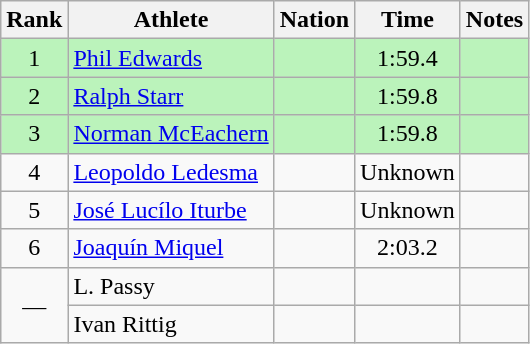<table class="wikitable sortable" style="text-align:center">
<tr>
<th>Rank</th>
<th>Athlete</th>
<th>Nation</th>
<th>Time</th>
<th>Notes</th>
</tr>
<tr bgcolor=bbf3bb>
<td>1</td>
<td align=left><a href='#'>Phil Edwards</a></td>
<td align=left></td>
<td>1:59.4</td>
<td></td>
</tr>
<tr bgcolor=bbf3bb>
<td>2</td>
<td align=left><a href='#'>Ralph Starr</a></td>
<td align=left></td>
<td>1:59.8</td>
<td></td>
</tr>
<tr bgcolor=bbf3bb>
<td>3</td>
<td align=left><a href='#'>Norman McEachern</a></td>
<td align=left></td>
<td>1:59.8</td>
<td></td>
</tr>
<tr>
<td>4</td>
<td align=left><a href='#'>Leopoldo Ledesma</a></td>
<td align=left></td>
<td data-sort-value=2:00.0>Unknown</td>
<td></td>
</tr>
<tr>
<td>5</td>
<td align=left><a href='#'>José Lucílo Iturbe</a></td>
<td align=left></td>
<td data-sort-value=2:01.0>Unknown</td>
<td></td>
</tr>
<tr>
<td>6</td>
<td align=left><a href='#'>Joaquín Miquel</a></td>
<td align=left></td>
<td>2:03.2</td>
<td></td>
</tr>
<tr>
<td rowspan=2 data-sort-value=7>—</td>
<td align=left>L. Passy</td>
<td align=left></td>
<td></td>
<td></td>
</tr>
<tr>
<td align=left>Ivan Rittig</td>
<td align=left></td>
<td></td>
<td></td>
</tr>
</table>
